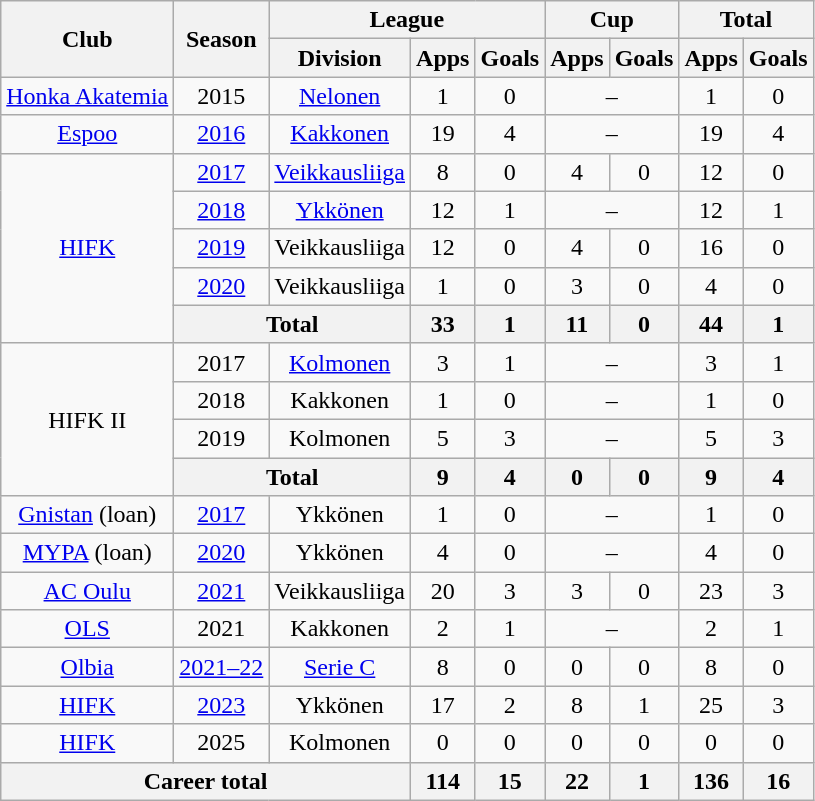<table class="wikitable" style="text-align:center">
<tr>
<th rowspan="2">Club</th>
<th rowspan="2">Season</th>
<th colspan="3">League</th>
<th colspan="2">Cup</th>
<th colspan="2">Total</th>
</tr>
<tr>
<th>Division</th>
<th>Apps</th>
<th>Goals</th>
<th>Apps</th>
<th>Goals</th>
<th>Apps</th>
<th>Goals</th>
</tr>
<tr>
<td><a href='#'>Honka Akatemia</a></td>
<td>2015</td>
<td><a href='#'>Nelonen</a></td>
<td>1</td>
<td>0</td>
<td colspan=2>–</td>
<td>1</td>
<td>0</td>
</tr>
<tr>
<td><a href='#'>Espoo</a></td>
<td><a href='#'>2016</a></td>
<td><a href='#'>Kakkonen</a></td>
<td>19</td>
<td>4</td>
<td colspan=2>–</td>
<td>19</td>
<td>4</td>
</tr>
<tr>
<td rowspan=5><a href='#'>HIFK</a></td>
<td><a href='#'>2017</a></td>
<td><a href='#'>Veikkausliiga</a></td>
<td>8</td>
<td>0</td>
<td>4</td>
<td>0</td>
<td>12</td>
<td>0</td>
</tr>
<tr>
<td><a href='#'>2018</a></td>
<td><a href='#'>Ykkönen</a></td>
<td>12</td>
<td>1</td>
<td colspan=2>–</td>
<td>12</td>
<td>1</td>
</tr>
<tr>
<td><a href='#'>2019</a></td>
<td>Veikkausliiga</td>
<td>12</td>
<td>0</td>
<td>4</td>
<td>0</td>
<td>16</td>
<td>0</td>
</tr>
<tr>
<td><a href='#'>2020</a></td>
<td>Veikkausliiga</td>
<td>1</td>
<td>0</td>
<td>3</td>
<td>0</td>
<td>4</td>
<td>0</td>
</tr>
<tr>
<th colspan=2>Total</th>
<th>33</th>
<th>1</th>
<th>11</th>
<th>0</th>
<th>44</th>
<th>1</th>
</tr>
<tr>
<td rowspan=4>HIFK II</td>
<td>2017</td>
<td><a href='#'>Kolmonen</a></td>
<td>3</td>
<td>1</td>
<td colspan=2>–</td>
<td>3</td>
<td>1</td>
</tr>
<tr>
<td>2018</td>
<td>Kakkonen</td>
<td>1</td>
<td>0</td>
<td colspan=2>–</td>
<td>1</td>
<td>0</td>
</tr>
<tr>
<td>2019</td>
<td>Kolmonen</td>
<td>5</td>
<td>3</td>
<td colspan=2>–</td>
<td>5</td>
<td>3</td>
</tr>
<tr>
<th colspan=2>Total</th>
<th>9</th>
<th>4</th>
<th>0</th>
<th>0</th>
<th>9</th>
<th>4</th>
</tr>
<tr>
<td><a href='#'>Gnistan</a> (loan)</td>
<td><a href='#'>2017</a></td>
<td>Ykkönen</td>
<td>1</td>
<td>0</td>
<td colspan=2>–</td>
<td>1</td>
<td>0</td>
</tr>
<tr>
<td><a href='#'>MYPA</a> (loan)</td>
<td><a href='#'>2020</a></td>
<td>Ykkönen</td>
<td>4</td>
<td>0</td>
<td colspan=2>–</td>
<td>4</td>
<td>0</td>
</tr>
<tr>
<td><a href='#'>AC Oulu</a></td>
<td><a href='#'>2021</a></td>
<td>Veikkausliiga</td>
<td>20</td>
<td>3</td>
<td>3</td>
<td>0</td>
<td>23</td>
<td>3</td>
</tr>
<tr>
<td><a href='#'>OLS</a></td>
<td>2021</td>
<td>Kakkonen</td>
<td>2</td>
<td>1</td>
<td colspan=2>–</td>
<td>2</td>
<td>1</td>
</tr>
<tr>
<td><a href='#'>Olbia</a></td>
<td><a href='#'>2021–22</a></td>
<td><a href='#'>Serie C</a></td>
<td>8</td>
<td>0</td>
<td>0</td>
<td>0</td>
<td>8</td>
<td>0</td>
</tr>
<tr>
<td><a href='#'>HIFK</a></td>
<td><a href='#'>2023</a></td>
<td>Ykkönen</td>
<td>17</td>
<td>2</td>
<td>8</td>
<td>1</td>
<td>25</td>
<td>3</td>
</tr>
<tr>
<td><a href='#'>HIFK</a></td>
<td>2025</td>
<td>Kolmonen</td>
<td>0</td>
<td>0</td>
<td>0</td>
<td>0</td>
<td>0</td>
<td>0</td>
</tr>
<tr>
<th colspan="3">Career total</th>
<th>114</th>
<th>15</th>
<th>22</th>
<th>1</th>
<th>136</th>
<th>16</th>
</tr>
</table>
